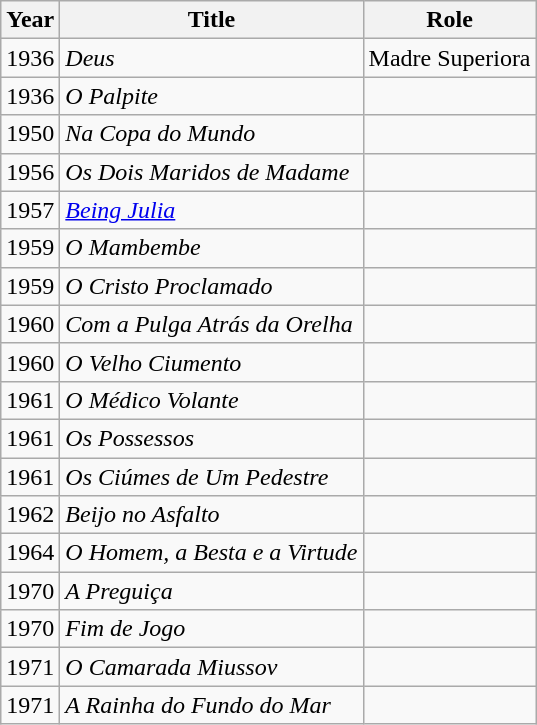<table class="wikitable">
<tr>
<th>Year</th>
<th>Title</th>
<th>Role</th>
</tr>
<tr>
<td>1936</td>
<td><em>Deus</em></td>
<td>Madre Superiora</td>
</tr>
<tr>
<td>1936</td>
<td><em>O Palpite</em></td>
<td></td>
</tr>
<tr>
<td>1950</td>
<td><em>Na Copa do Mundo</em></td>
<td></td>
</tr>
<tr>
<td>1956</td>
<td><em>Os Dois Maridos de Madame</em></td>
<td></td>
</tr>
<tr>
<td>1957</td>
<td><em><a href='#'>Being Julia</a></em></td>
<td></td>
</tr>
<tr>
<td>1959</td>
<td><em>O Mambembe</em></td>
<td></td>
</tr>
<tr>
<td>1959</td>
<td><em>O Cristo Proclamado</em></td>
<td></td>
</tr>
<tr>
<td>1960</td>
<td><em>Com a Pulga Atrás da Orelha</em></td>
<td></td>
</tr>
<tr>
<td>1960</td>
<td><em>O Velho Ciumento</em></td>
<td></td>
</tr>
<tr>
<td>1961</td>
<td><em>O Médico Volante</em></td>
<td></td>
</tr>
<tr>
<td>1961</td>
<td><em>Os Possessos</em></td>
<td></td>
</tr>
<tr>
<td>1961</td>
<td><em>Os Ciúmes de Um Pedestre</em></td>
<td></td>
</tr>
<tr>
<td>1962</td>
<td><em>Beijo no Asfalto</em></td>
<td></td>
</tr>
<tr>
<td>1964</td>
<td><em>O Homem, a Besta e a Virtude</em></td>
<td></td>
</tr>
<tr>
<td>1970</td>
<td><em>A Preguiça</em></td>
<td></td>
</tr>
<tr>
<td>1970</td>
<td><em>Fim de Jogo</em> </td>
<td></td>
</tr>
<tr>
<td>1971</td>
<td><em>O Camarada Miussov</em></td>
<td></td>
</tr>
<tr>
<td>1971</td>
<td><em>A Rainha do Fundo do Mar</em></td>
<td></td>
</tr>
</table>
